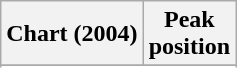<table class="wikitable sortable plainrowheaders">
<tr>
<th scope="col">Chart (2004)</th>
<th scope="col">Peak<br>position</th>
</tr>
<tr>
</tr>
<tr>
</tr>
<tr>
</tr>
<tr>
</tr>
</table>
